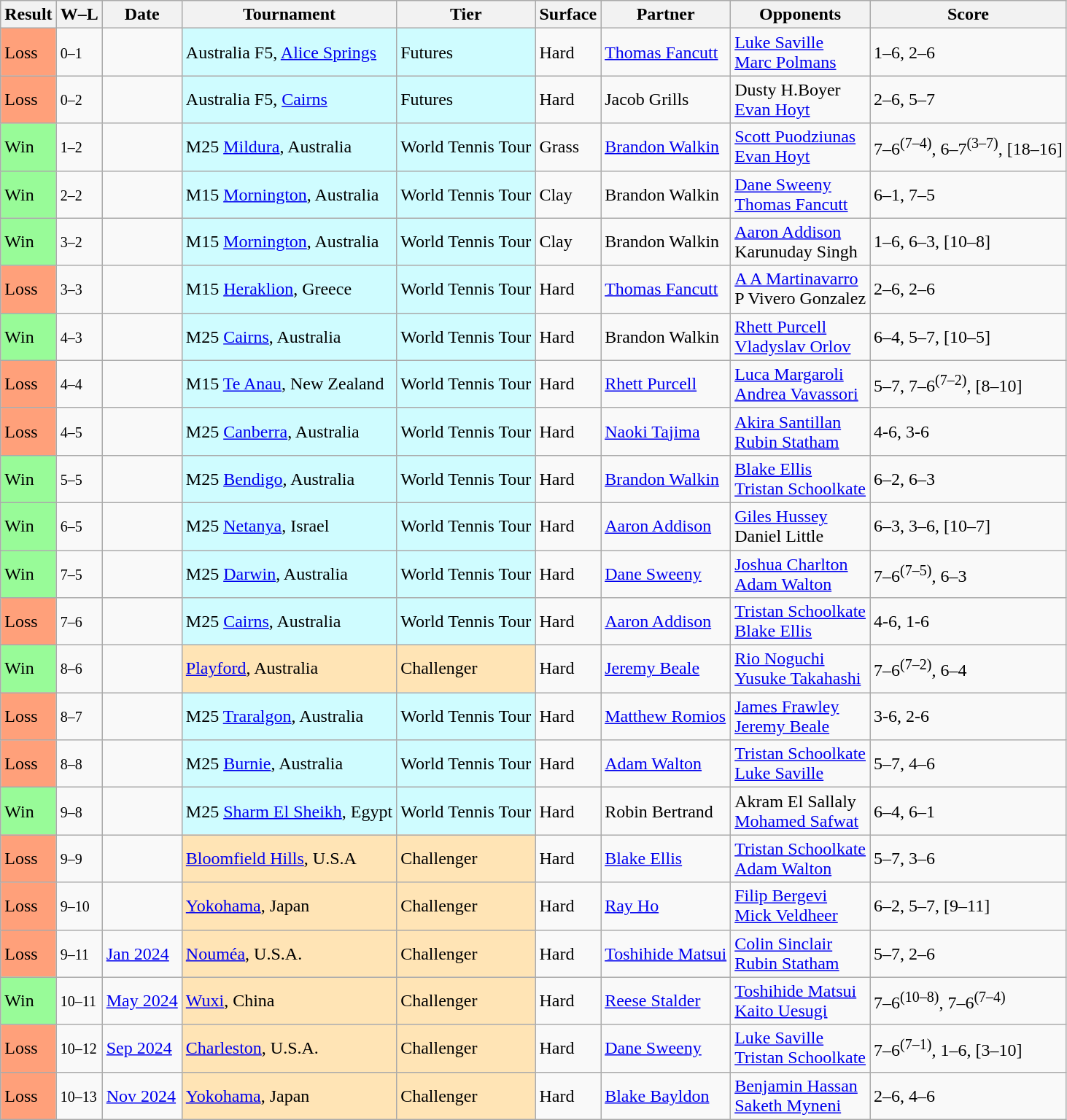<table class="sortable wikitable">
<tr>
<th>Result</th>
<th class="unsortable">W–L</th>
<th>Date</th>
<th>Tournament</th>
<th>Tier</th>
<th>Surface</th>
<th>Partner</th>
<th>Opponents</th>
<th class="unsortable">Score</th>
</tr>
<tr>
<td bgcolor=FFA07A>Loss</td>
<td><small>0–1</small></td>
<td></td>
<td style="background:#cffcff;">Australia F5, <a href='#'>Alice Springs</a></td>
<td style="background:#cffcff;">Futures</td>
<td>Hard</td>
<td> <a href='#'>Thomas Fancutt</a></td>
<td> <a href='#'>Luke Saville</a> <br> <a href='#'>Marc Polmans</a></td>
<td>1–6, 2–6</td>
</tr>
<tr>
<td bgcolor=FFA07A>Loss</td>
<td><small>0–2</small></td>
<td></td>
<td style="background:#cffcff;">Australia F5, <a href='#'>Cairns</a></td>
<td style="background:#cffcff;">Futures</td>
<td>Hard</td>
<td> Jacob Grills</td>
<td> Dusty H.Boyer <br> <a href='#'>Evan Hoyt</a></td>
<td>2–6, 5–7</td>
</tr>
<tr>
<td bgcolor=98FB98>Win</td>
<td><small>1–2</small></td>
<td></td>
<td style="background:#cffcff;">M25 <a href='#'>Mildura</a>, Australia</td>
<td style="background:#cffcff;">World Tennis Tour</td>
<td>Grass</td>
<td> <a href='#'>Brandon Walkin</a></td>
<td> <a href='#'>Scott Puodziunas</a> <br> <a href='#'>Evan Hoyt</a></td>
<td>7–6<sup>(7–4)</sup>, 6–7<sup>(3–7)</sup>, [18–16]</td>
</tr>
<tr>
<td bgcolor=98FB98>Win</td>
<td><small>2–2</small></td>
<td></td>
<td style="background:#cffcff;">M15 <a href='#'>Mornington</a>, Australia</td>
<td style="background:#cffcff;">World Tennis Tour</td>
<td>Clay</td>
<td> Brandon Walkin</td>
<td> <a href='#'>Dane Sweeny</a> <br> <a href='#'>Thomas Fancutt</a></td>
<td>6–1, 7–5</td>
</tr>
<tr>
<td bgcolor=98FB98>Win</td>
<td><small>3–2</small></td>
<td></td>
<td style="background:#cffcff;">M15 <a href='#'>Mornington</a>, Australia</td>
<td style="background:#cffcff;">World Tennis Tour</td>
<td>Clay</td>
<td> Brandon Walkin</td>
<td> <a href='#'>Aaron Addison</a> <br> Karunuday Singh</td>
<td>1–6, 6–3, [10–8]</td>
</tr>
<tr>
<td bgcolor=FFA07A>Loss</td>
<td><small>3–3</small></td>
<td></td>
<td style="background:#cffcff;">M15 <a href='#'>Heraklion</a>, Greece</td>
<td style="background:#cffcff;">World Tennis Tour</td>
<td>Hard</td>
<td> <a href='#'>Thomas Fancutt</a></td>
<td> <a href='#'>A A Martinavarro</a> <br> P Vivero Gonzalez</td>
<td>2–6, 2–6</td>
</tr>
<tr>
<td bgcolor=98FB98>Win</td>
<td><small>4–3</small></td>
<td></td>
<td style="background:#cffcff;">M25 <a href='#'>Cairns</a>, Australia</td>
<td style="background:#cffcff;">World Tennis Tour</td>
<td>Hard</td>
<td> Brandon Walkin</td>
<td> <a href='#'>Rhett Purcell</a> <br> <a href='#'>Vladyslav Orlov</a></td>
<td>6–4, 5–7, [10–5]</td>
</tr>
<tr>
<td bgcolor=FFA07A>Loss</td>
<td><small>4–4</small></td>
<td></td>
<td style="background:#cffcff;">M15 <a href='#'>Te Anau</a>, New Zealand</td>
<td style="background:#cffcff;">World Tennis Tour</td>
<td>Hard</td>
<td> <a href='#'>Rhett Purcell</a></td>
<td> <a href='#'>Luca Margaroli</a> <br> <a href='#'>Andrea Vavassori</a></td>
<td>5–7, 7–6<sup>(7–2)</sup>, [8–10]</td>
</tr>
<tr>
<td bgcolor=FFA07A>Loss</td>
<td><small>4–5</small></td>
<td></td>
<td style="background:#cffcff;">M25 <a href='#'>Canberra</a>, Australia</td>
<td style="background:#cffcff;">World Tennis Tour</td>
<td>Hard</td>
<td> <a href='#'>Naoki Tajima</a></td>
<td> <a href='#'>Akira Santillan</a> <br> <a href='#'>Rubin Statham</a></td>
<td>4-6, 3-6</td>
</tr>
<tr>
<td bgcolor=98FB98>Win</td>
<td><small>5–5</small></td>
<td></td>
<td style="background:#cffcff;">M25 <a href='#'>Bendigo</a>, Australia</td>
<td style="background:#cffcff;">World Tennis Tour</td>
<td>Hard</td>
<td> <a href='#'>Brandon Walkin</a></td>
<td> <a href='#'>Blake Ellis</a> <br> <a href='#'>Tristan Schoolkate</a></td>
<td>6–2, 6–3</td>
</tr>
<tr>
<td bgcolor=98FB98>Win</td>
<td><small>6–5</small></td>
<td></td>
<td style="background:#cffcff;">M25 <a href='#'>Netanya</a>, Israel</td>
<td style="background:#cffcff;">World Tennis Tour</td>
<td>Hard</td>
<td> <a href='#'>Aaron Addison</a></td>
<td> <a href='#'>Giles Hussey</a> <br> Daniel Little</td>
<td>6–3, 3–6, [10–7]</td>
</tr>
<tr>
<td bgcolor=98FB98>Win</td>
<td><small>7–5</small></td>
<td></td>
<td style="background:#cffcff;">M25 <a href='#'>Darwin</a>, Australia</td>
<td style="background:#cffcff;">World Tennis Tour</td>
<td>Hard</td>
<td> <a href='#'>Dane Sweeny</a></td>
<td> <a href='#'>Joshua Charlton</a> <br> <a href='#'>Adam Walton</a></td>
<td>7–6<sup>(7–5)</sup>, 6–3</td>
</tr>
<tr>
<td bgcolor=FFA07A>Loss</td>
<td><small>7–6</small></td>
<td></td>
<td style="background:#cffcff;">M25 <a href='#'>Cairns</a>, Australia</td>
<td style="background:#cffcff;">World Tennis Tour</td>
<td>Hard</td>
<td> <a href='#'>Aaron Addison</a></td>
<td> <a href='#'>Tristan Schoolkate</a> <br> <a href='#'>Blake Ellis</a></td>
<td>4-6, 1-6</td>
</tr>
<tr>
<td bgcolor=98FB98>Win</td>
<td><small>8–6</small></td>
<td><a href='#'></a></td>
<td style="background:moccasin;"><a href='#'>Playford</a>, Australia</td>
<td style="background:moccasin;">Challenger</td>
<td>Hard</td>
<td> <a href='#'>Jeremy Beale</a></td>
<td> <a href='#'>Rio Noguchi</a><br> <a href='#'>Yusuke Takahashi</a></td>
<td>7–6<sup>(7–2)</sup>, 6–4</td>
</tr>
<tr>
<td bgcolor=FFA07A>Loss</td>
<td><small>8–7</small></td>
<td></td>
<td style="background:#cffcff;">M25 <a href='#'>Traralgon</a>, Australia</td>
<td style="background:#cffcff;">World Tennis Tour</td>
<td>Hard</td>
<td> <a href='#'>Matthew Romios</a></td>
<td> <a href='#'>James Frawley</a> <br> <a href='#'>Jeremy Beale</a></td>
<td>3-6, 2-6</td>
</tr>
<tr>
<td bgcolor=FFA07A>Loss</td>
<td><small>8–8</small></td>
<td></td>
<td style="background:#cffcff;">M25 <a href='#'>Burnie</a>, Australia</td>
<td style="background:#cffcff;">World Tennis Tour</td>
<td>Hard</td>
<td> <a href='#'>Adam Walton</a></td>
<td> <a href='#'>Tristan Schoolkate</a> <br> <a href='#'>Luke Saville</a></td>
<td>5–7, 4–6</td>
</tr>
<tr>
<td bgcolor=98FB98>Win</td>
<td><small>9–8</small></td>
<td></td>
<td style="background:#cffcff;">M25 <a href='#'>Sharm El Sheikh</a>, Egypt</td>
<td style="background:#cffcff;">World Tennis Tour</td>
<td>Hard</td>
<td> Robin Bertrand</td>
<td> Akram El Sallaly <br> <a href='#'>Mohamed Safwat</a></td>
<td>6–4, 6–1</td>
</tr>
<tr>
<td bgcolor=FFA07A>Loss</td>
<td><small>9–9</small></td>
<td><a href='#'></a></td>
<td style="background:moccasin;"><a href='#'>Bloomfield Hills</a>, U.S.A</td>
<td style="background:moccasin;">Challenger</td>
<td>Hard</td>
<td> <a href='#'>Blake Ellis</a></td>
<td> <a href='#'>Tristan Schoolkate</a><br> <a href='#'>Adam Walton</a></td>
<td>5–7, 3–6</td>
</tr>
<tr>
<td bgcolor=FFA07A>Loss</td>
<td><small>9–10</small></td>
<td><a href='#'></a></td>
<td style="background:moccasin;"><a href='#'>Yokohama</a>, Japan</td>
<td style="background:moccasin;">Challenger</td>
<td>Hard</td>
<td> <a href='#'>Ray Ho</a></td>
<td> <a href='#'>Filip Bergevi</a> <br> <a href='#'>Mick Veldheer</a></td>
<td>6–2, 5–7, [9–11]</td>
</tr>
<tr>
<td bgcolor=FFA07A>Loss</td>
<td><small>9–11</small></td>
<td><a href='#'>Jan 2024</a></td>
<td style="background:moccasin;"><a href='#'>Nouméa</a>, U.S.A.</td>
<td style="background:moccasin;">Challenger</td>
<td>Hard</td>
<td> <a href='#'>Toshihide Matsui</a></td>
<td> <a href='#'>Colin Sinclair</a><br> <a href='#'>Rubin Statham</a></td>
<td>5–7, 2–6</td>
</tr>
<tr>
<td bgcolor=98FB98>Win</td>
<td><small>10–11</small></td>
<td><a href='#'>May 2024</a></td>
<td style="background:moccasin;"><a href='#'>Wuxi</a>, China</td>
<td style="background:moccasin;">Challenger</td>
<td>Hard</td>
<td> <a href='#'>Reese Stalder</a></td>
<td> <a href='#'>Toshihide Matsui</a><br> <a href='#'>Kaito Uesugi</a></td>
<td>7–6<sup>(10–8)</sup>, 7–6<sup>(7–4)</sup></td>
</tr>
<tr>
<td bgcolor=FFA07A>Loss</td>
<td><small>10–12</small></td>
<td><a href='#'>Sep 2024</a></td>
<td style="background:moccasin;"><a href='#'>Charleston</a>, U.S.A.</td>
<td style="background:moccasin;">Challenger</td>
<td>Hard</td>
<td> <a href='#'>Dane Sweeny</a></td>
<td> <a href='#'>Luke Saville</a><br> <a href='#'>Tristan Schoolkate</a></td>
<td>7–6<sup>(7–1)</sup>, 1–6, [3–10]</td>
</tr>
<tr>
<td bgcolor=FFA07A>Loss</td>
<td><small>10–13</small></td>
<td><a href='#'>Nov 2024</a></td>
<td style="background:moccasin;"><a href='#'>Yokohama</a>, Japan</td>
<td style="background:moccasin;">Challenger</td>
<td>Hard</td>
<td> <a href='#'>Blake Bayldon</a></td>
<td> <a href='#'>Benjamin Hassan</a><br> <a href='#'>Saketh Myneni</a></td>
<td>2–6, 4–6</td>
</tr>
</table>
